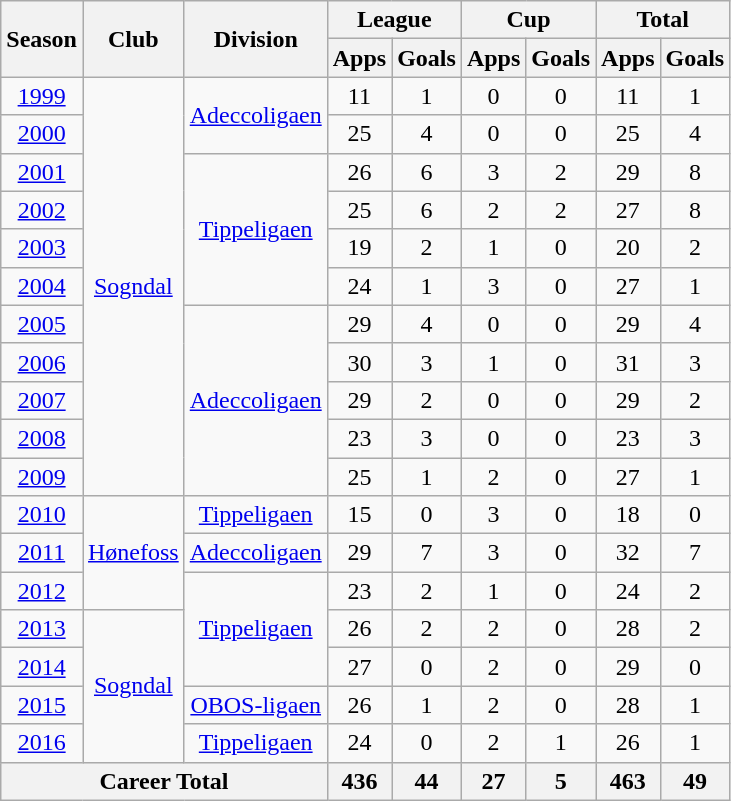<table class="wikitable" style="text-align: center;">
<tr>
<th rowspan="2">Season</th>
<th rowspan="2">Club</th>
<th rowspan="2">Division</th>
<th colspan="2">League</th>
<th colspan="2">Cup</th>
<th colspan="2">Total</th>
</tr>
<tr>
<th>Apps</th>
<th>Goals</th>
<th>Apps</th>
<th>Goals</th>
<th>Apps</th>
<th>Goals</th>
</tr>
<tr>
<td><a href='#'>1999</a></td>
<td rowspan="11" valign="center"><a href='#'>Sogndal</a></td>
<td rowspan="2" valign="center"><a href='#'>Adeccoligaen</a></td>
<td>11</td>
<td>1</td>
<td>0</td>
<td>0</td>
<td>11</td>
<td>1</td>
</tr>
<tr>
<td><a href='#'>2000</a></td>
<td>25</td>
<td>4</td>
<td>0</td>
<td>0</td>
<td>25</td>
<td>4</td>
</tr>
<tr>
<td><a href='#'>2001</a></td>
<td rowspan="4" valign="center"><a href='#'>Tippeligaen</a></td>
<td>26</td>
<td>6</td>
<td>3</td>
<td>2</td>
<td>29</td>
<td>8</td>
</tr>
<tr>
<td><a href='#'>2002</a></td>
<td>25</td>
<td>6</td>
<td>2</td>
<td>2</td>
<td>27</td>
<td>8</td>
</tr>
<tr>
<td><a href='#'>2003</a></td>
<td>19</td>
<td>2</td>
<td>1</td>
<td>0</td>
<td>20</td>
<td>2</td>
</tr>
<tr>
<td><a href='#'>2004</a></td>
<td>24</td>
<td>1</td>
<td>3</td>
<td>0</td>
<td>27</td>
<td>1</td>
</tr>
<tr>
<td><a href='#'>2005</a></td>
<td rowspan="5" valign="center"><a href='#'>Adeccoligaen</a></td>
<td>29</td>
<td>4</td>
<td>0</td>
<td>0</td>
<td>29</td>
<td>4</td>
</tr>
<tr>
<td><a href='#'>2006</a></td>
<td>30</td>
<td>3</td>
<td>1</td>
<td>0</td>
<td>31</td>
<td>3</td>
</tr>
<tr>
<td><a href='#'>2007</a></td>
<td>29</td>
<td>2</td>
<td>0</td>
<td>0</td>
<td>29</td>
<td>2</td>
</tr>
<tr>
<td><a href='#'>2008</a></td>
<td>23</td>
<td>3</td>
<td>0</td>
<td>0</td>
<td>23</td>
<td>3</td>
</tr>
<tr>
<td><a href='#'>2009</a></td>
<td>25</td>
<td>1</td>
<td>2</td>
<td>0</td>
<td>27</td>
<td>1</td>
</tr>
<tr>
<td><a href='#'>2010</a></td>
<td rowspan="3" valign="center"><a href='#'>Hønefoss</a></td>
<td rowspan="1" valign="center"><a href='#'>Tippeligaen</a></td>
<td>15</td>
<td>0</td>
<td>3</td>
<td>0</td>
<td>18</td>
<td>0</td>
</tr>
<tr>
<td><a href='#'>2011</a></td>
<td rowspan="1" valign="center"><a href='#'>Adeccoligaen</a></td>
<td>29</td>
<td>7</td>
<td>3</td>
<td>0</td>
<td>32</td>
<td>7</td>
</tr>
<tr>
<td><a href='#'>2012</a></td>
<td rowspan="3" valign="center"><a href='#'>Tippeligaen</a></td>
<td>23</td>
<td>2</td>
<td>1</td>
<td>0</td>
<td>24</td>
<td>2</td>
</tr>
<tr>
<td><a href='#'>2013</a></td>
<td rowspan="4" valign="center"><a href='#'>Sogndal</a></td>
<td>26</td>
<td>2</td>
<td>2</td>
<td>0</td>
<td>28</td>
<td>2</td>
</tr>
<tr>
<td><a href='#'>2014</a></td>
<td>27</td>
<td>0</td>
<td>2</td>
<td>0</td>
<td>29</td>
<td>0</td>
</tr>
<tr>
<td><a href='#'>2015</a></td>
<td rowspan="1" valign="center"><a href='#'>OBOS-ligaen</a></td>
<td>26</td>
<td>1</td>
<td>2</td>
<td>0</td>
<td>28</td>
<td>1</td>
</tr>
<tr>
<td><a href='#'>2016</a></td>
<td rowspan="1" valign="center"><a href='#'>Tippeligaen</a></td>
<td>24</td>
<td>0</td>
<td>2</td>
<td>1</td>
<td>26</td>
<td>1</td>
</tr>
<tr>
<th colspan="3">Career Total</th>
<th>436</th>
<th>44</th>
<th>27</th>
<th>5</th>
<th>463</th>
<th>49</th>
</tr>
</table>
